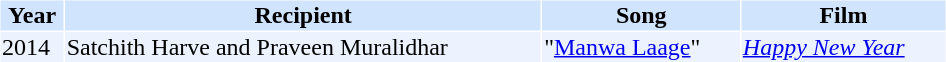<table cellspacing="1" cellpadding="1" border="0" style="width:50%;">
<tr style="background:#d1e4fd;">
<th>Year</th>
<th>Recipient</th>
<th>Song</th>
<th>Film</th>
</tr>
<tr style="background:#edf3fe;">
<td>2014</td>
<td>Satchith Harve and Praveen Muralidhar</td>
<td>"<a href='#'>Manwa Laage</a>"</td>
<td><em><a href='#'>Happy New Year</a></em></td>
</tr>
<tr>
</tr>
</table>
